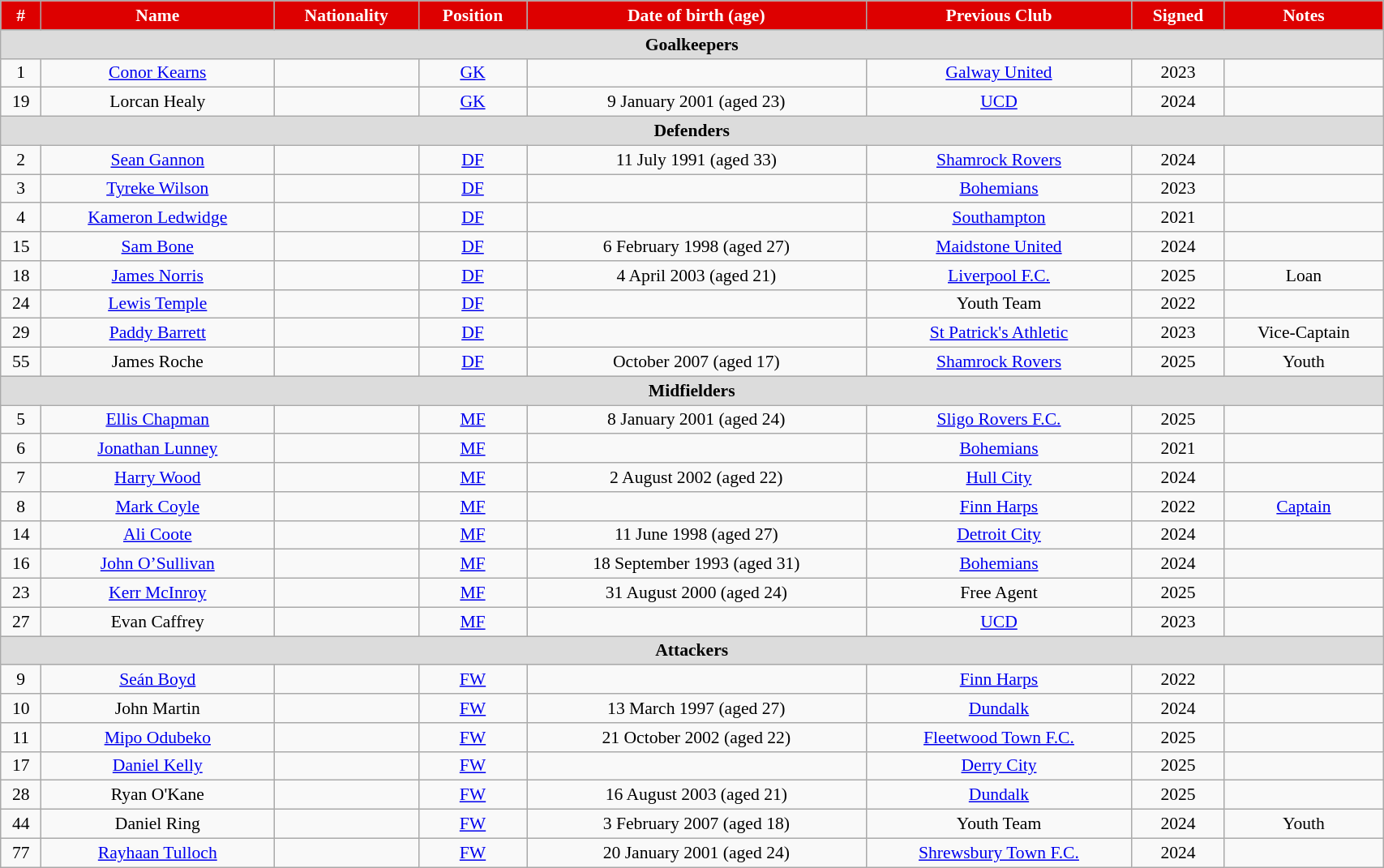<table class="wikitable" style="text-align: center; font-size: 90%; width: 90%;">
<tr>
<th style="background:#d00; color:white;">#</th>
<th style="background:#d00; color:white;">Name</th>
<th style="background:#d00; color:white;">Nationality</th>
<th style="background:#d00; color:white;">Position</th>
<th style="background:#d00; color:white;">Date of birth (age)</th>
<th style="background:#d00; color:white;">Previous Club</th>
<th style="background:#d00; color:white;">Signed</th>
<th style="background:#d00; color:white;">Notes</th>
</tr>
<tr>
<th colspan="8" scope="row" style="background:#dcdcdc;">Goalkeepers</th>
</tr>
<tr>
<td>1</td>
<td><a href='#'>Conor Kearns</a></td>
<td></td>
<td><a href='#'>GK</a></td>
<td></td>
<td><a href='#'>Galway United</a></td>
<td>2023</td>
<td></td>
</tr>
<tr>
<td>19</td>
<td>Lorcan Healy</td>
<td></td>
<td><a href='#'>GK</a></td>
<td>9  January 2001 (aged 23)</td>
<td><a href='#'>UCD</a></td>
<td>2024</td>
<td></td>
</tr>
<tr>
<th colspan="8" scope="row" style="background:#dcdcdc;">Defenders</th>
</tr>
<tr>
<td>2</td>
<td><a href='#'>Sean Gannon</a></td>
<td></td>
<td><a href='#'>DF</a></td>
<td>11 July 1991 (aged 33)</td>
<td><a href='#'>Shamrock Rovers</a></td>
<td>2024</td>
<td></td>
</tr>
<tr>
<td>3</td>
<td><a href='#'>Tyreke Wilson</a></td>
<td></td>
<td><a href='#'>DF</a></td>
<td></td>
<td><a href='#'>Bohemians</a></td>
<td>2023</td>
<td></td>
</tr>
<tr>
<td>4</td>
<td><a href='#'>Kameron Ledwidge</a></td>
<td></td>
<td><a href='#'>DF</a></td>
<td></td>
<td><a href='#'>Southampton</a></td>
<td>2021</td>
<td></td>
</tr>
<tr>
<td>15</td>
<td><a href='#'>Sam Bone</a></td>
<td></td>
<td><a href='#'>DF</a></td>
<td>6 February 1998 (aged 27)</td>
<td><a href='#'>Maidstone United</a></td>
<td>2024</td>
<td></td>
</tr>
<tr>
<td>18</td>
<td><a href='#'>James Norris</a></td>
<td></td>
<td><a href='#'>DF</a></td>
<td>4 April 2003 (aged 21)</td>
<td><a href='#'>Liverpool F.C.</a></td>
<td>2025</td>
<td>Loan</td>
</tr>
<tr>
<td>24</td>
<td><a href='#'>Lewis Temple</a></td>
<td></td>
<td><a href='#'>DF</a></td>
<td></td>
<td>Youth Team</td>
<td>2022</td>
<td></td>
</tr>
<tr>
<td>29</td>
<td><a href='#'>Paddy Barrett</a></td>
<td></td>
<td><a href='#'>DF</a></td>
<td></td>
<td><a href='#'>St Patrick's Athletic</a></td>
<td>2023</td>
<td>Vice-Captain</td>
</tr>
<tr>
<td>55</td>
<td>James Roche</td>
<td></td>
<td><a href='#'>DF</a></td>
<td>October 2007 (aged 17)</td>
<td><a href='#'>Shamrock Rovers</a></td>
<td>2025</td>
<td>Youth</td>
</tr>
<tr>
<th colspan="8" scope="row" style="background:#dcdcdc;">Midfielders</th>
</tr>
<tr>
<td>5</td>
<td><a href='#'>Ellis Chapman</a></td>
<td></td>
<td><a href='#'>MF</a></td>
<td>8 January 2001 (aged 24)</td>
<td><a href='#'>Sligo Rovers F.C.</a></td>
<td>2025</td>
<td></td>
</tr>
<tr>
<td>6</td>
<td><a href='#'>Jonathan Lunney</a></td>
<td></td>
<td><a href='#'>MF</a></td>
<td></td>
<td><a href='#'>Bohemians</a></td>
<td>2021</td>
<td></td>
</tr>
<tr>
<td>7</td>
<td><a href='#'>Harry Wood</a></td>
<td></td>
<td><a href='#'>MF</a></td>
<td>2 August 2002 (aged 22)</td>
<td><a href='#'>Hull City</a></td>
<td>2024</td>
<td></td>
</tr>
<tr>
<td>8</td>
<td><a href='#'>Mark Coyle</a></td>
<td></td>
<td><a href='#'>MF</a></td>
<td></td>
<td><a href='#'>Finn Harps</a></td>
<td>2022</td>
<td><a href='#'>Captain</a></td>
</tr>
<tr>
<td>14</td>
<td><a href='#'>Ali Coote</a></td>
<td></td>
<td><a href='#'>MF</a></td>
<td>11 June 1998 (aged 27)</td>
<td><a href='#'>Detroit City</a></td>
<td>2024</td>
<td></td>
</tr>
<tr>
<td>16</td>
<td><a href='#'>John O’Sullivan</a></td>
<td></td>
<td><a href='#'>MF</a></td>
<td>18 September 1993 (aged 31)</td>
<td><a href='#'>Bohemians</a></td>
<td>2024</td>
<td></td>
</tr>
<tr>
<td>23</td>
<td><a href='#'>Kerr McInroy</a></td>
<td></td>
<td><a href='#'>MF</a></td>
<td>31 August 2000 (aged 24)</td>
<td>Free Agent</td>
<td>2025</td>
<td></td>
</tr>
<tr>
<td>27</td>
<td>Evan Caffrey</td>
<td></td>
<td><a href='#'>MF</a></td>
<td></td>
<td><a href='#'>UCD</a></td>
<td>2023</td>
<td></td>
</tr>
<tr>
<th colspan="8" scope="row" style="background:#dcdcdc;">Attackers</th>
</tr>
<tr>
<td>9</td>
<td><a href='#'>Seán Boyd</a></td>
<td></td>
<td><a href='#'>FW</a></td>
<td></td>
<td><a href='#'>Finn Harps</a></td>
<td>2022</td>
<td></td>
</tr>
<tr>
<td>10</td>
<td>John Martin</td>
<td></td>
<td><a href='#'>FW</a></td>
<td>13  March 1997 (aged 27)</td>
<td><a href='#'>Dundalk</a></td>
<td>2024</td>
<td></td>
</tr>
<tr>
<td>11</td>
<td><a href='#'>Mipo Odubeko</a></td>
<td></td>
<td><a href='#'>FW</a></td>
<td>21 October 2002 (aged 22)</td>
<td><a href='#'>Fleetwood Town F.C.</a></td>
<td>2025</td>
<td></td>
</tr>
<tr>
<td>17</td>
<td><a href='#'>Daniel Kelly</a></td>
<td></td>
<td><a href='#'>FW</a></td>
<td></td>
<td><a href='#'>Derry City</a></td>
<td>2025</td>
<td></td>
</tr>
<tr>
<td>28</td>
<td>Ryan O'Kane</td>
<td></td>
<td><a href='#'>FW</a></td>
<td>16 August 2003 (aged 21)</td>
<td><a href='#'>Dundalk</a></td>
<td>2025</td>
<td></td>
</tr>
<tr>
<td>44</td>
<td>Daniel Ring</td>
<td></td>
<td><a href='#'>FW</a></td>
<td>3 February 2007 (aged 18)</td>
<td>Youth Team</td>
<td>2024</td>
<td>Youth</td>
</tr>
<tr>
<td>77</td>
<td><a href='#'>Rayhaan Tulloch</a></td>
<td></td>
<td><a href='#'>FW</a></td>
<td>20 January 2001 (aged 24)</td>
<td><a href='#'>Shrewsbury Town F.C.</a></td>
<td>2024</td>
<td></td>
</tr>
</table>
